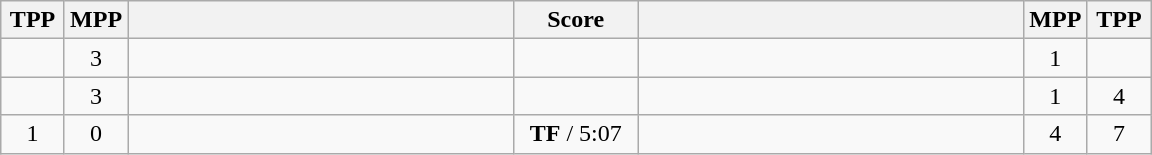<table class="wikitable" style="text-align: center;" |>
<tr>
<th width="35">TPP</th>
<th width="35">MPP</th>
<th width="250"></th>
<th width="75">Score</th>
<th width="250"></th>
<th width="35">MPP</th>
<th width="35">TPP</th>
</tr>
<tr>
<td></td>
<td>3</td>
<td style="text-align:left;"></td>
<td></td>
<td style="text-align:left;"><strong></strong></td>
<td>1</td>
<td></td>
</tr>
<tr>
<td></td>
<td>3</td>
<td style="text-align:left;"></td>
<td></td>
<td style="text-align:left;"><strong></strong></td>
<td>1</td>
<td>4</td>
</tr>
<tr>
<td>1</td>
<td>0</td>
<td style="text-align:left;"><strong></strong></td>
<td><strong>TF</strong> / 5:07</td>
<td style="text-align:left;"></td>
<td>4</td>
<td>7</td>
</tr>
</table>
